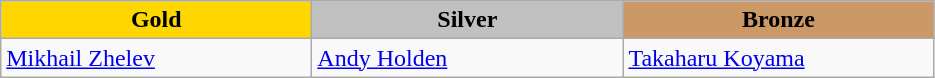<table class="wikitable" style="text-align:left">
<tr align="center">
<td width=200 bgcolor=gold><strong>Gold</strong></td>
<td width=200 bgcolor=silver><strong>Silver</strong></td>
<td width=200 bgcolor=CC9966><strong>Bronze</strong></td>
</tr>
<tr>
<td><a href='#'>Mikhail Zhelev</a><br><em></em></td>
<td><a href='#'>Andy Holden</a><br><em></em></td>
<td><a href='#'>Takaharu Koyama</a><br><em></em></td>
</tr>
</table>
